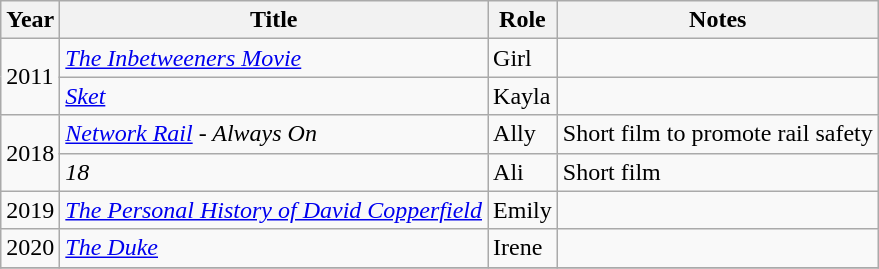<table class="wikitable sortable">
<tr>
<th>Year</th>
<th>Title</th>
<th>Role</th>
<th>Notes</th>
</tr>
<tr>
<td rowspan="2">2011</td>
<td><em><a href='#'>The Inbetweeners Movie</a></em></td>
<td>Girl</td>
<td></td>
</tr>
<tr>
<td><em><a href='#'>Sket</a></em></td>
<td>Kayla</td>
<td></td>
</tr>
<tr>
<td rowspan="2">2018</td>
<td><em><a href='#'>Network Rail</a></em> <em>- Always On</em></td>
<td>Ally</td>
<td>Short film to promote rail safety</td>
</tr>
<tr>
<td><em>18</em></td>
<td>Ali</td>
<td>Short film</td>
</tr>
<tr>
<td>2019</td>
<td><em><a href='#'>The Personal History of David Copperfield</a></em></td>
<td>Emily</td>
<td></td>
</tr>
<tr>
<td>2020</td>
<td><em><a href='#'>The Duke</a></em></td>
<td>Irene</td>
<td></td>
</tr>
<tr>
</tr>
</table>
